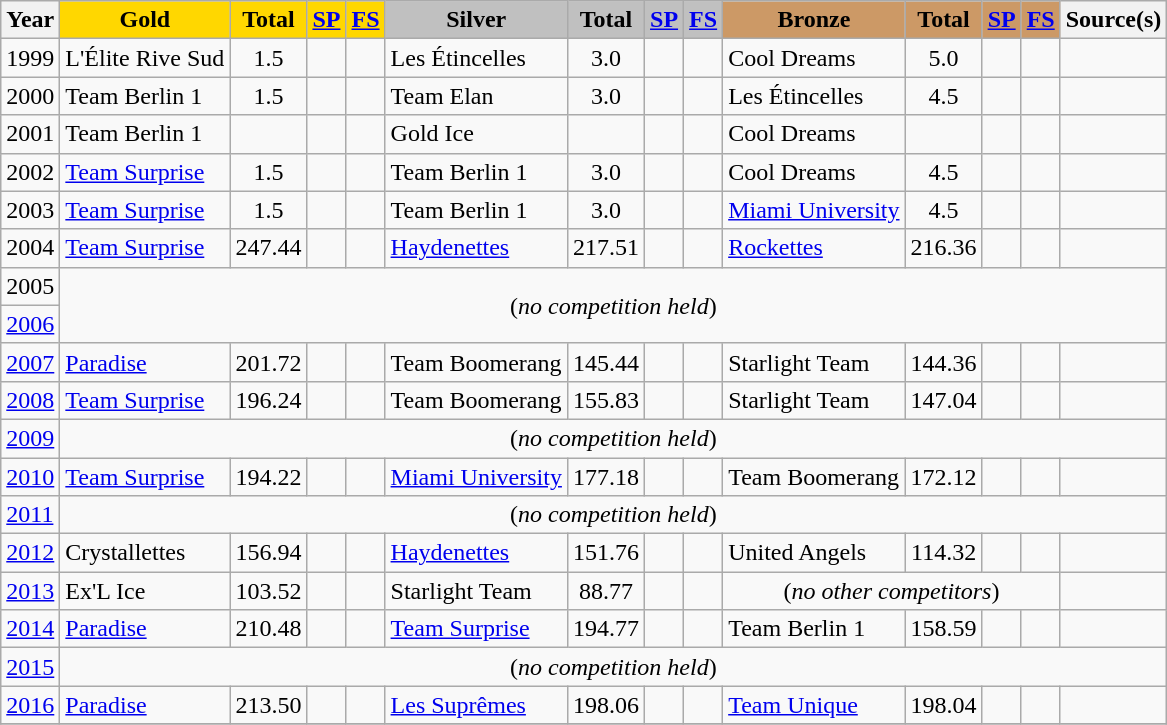<table class="wikitable">
<tr>
<th>Year</th>
<td align="center" bgcolor="gold"><strong>Gold</strong></td>
<td align="center" bgcolor="gold"><strong>Total</strong></td>
<td align="center" bgcolor="gold"><strong><a href='#'>SP</a></strong></td>
<td align="center" bgcolor="gold"><strong><a href='#'>FS</a></strong></td>
<td align="center" bgcolor="silver"><strong>Silver</strong></td>
<td align="center" bgcolor="silver"><strong>Total</strong></td>
<td align="center" bgcolor="silver"><strong><a href='#'>SP</a></strong></td>
<td align="center" bgcolor="silver"><strong><a href='#'>FS</a></strong></td>
<td align="center" bgcolor="cc9966"><strong>Bronze</strong></td>
<td align="center" bgcolor="cc9966"><strong>Total</strong></td>
<td align="center" bgcolor="cc9966"><strong><a href='#'>SP</a></strong></td>
<td align="center" bgcolor="cc9966"><strong><a href='#'>FS</a></strong></td>
<th>Source(s)</th>
</tr>
<tr>
<td>1999</td>
<td> L'Élite Rive Sud</td>
<td align="center">1.5</td>
<td align="center"></td>
<td align="center"></td>
<td> Les Étincelles</td>
<td align="center">3.0</td>
<td align="center"></td>
<td align="center"></td>
<td> Cool Dreams</td>
<td align="center">5.0</td>
<td align="center"></td>
<td align="center"></td>
<td align="center"></td>
</tr>
<tr>
<td>2000</td>
<td> Team Berlin 1</td>
<td align="center">1.5</td>
<td align="center"></td>
<td align="center"></td>
<td> Team Elan</td>
<td align="center">3.0</td>
<td align="center"></td>
<td align="center"></td>
<td> Les Étincelles</td>
<td align="center">4.5</td>
<td align="center"></td>
<td align="center"></td>
<td align="center"></td>
</tr>
<tr>
<td>2001</td>
<td> Team Berlin 1</td>
<td align="center"></td>
<td align="center"></td>
<td align="center"></td>
<td> Gold Ice</td>
<td align="center"></td>
<td align="center"></td>
<td align="center"></td>
<td> Cool Dreams</td>
<td align="center"></td>
<td align="center"></td>
<td align="center"></td>
<td align="center"></td>
</tr>
<tr>
<td>2002</td>
<td> <a href='#'>Team Surprise</a></td>
<td align="center">1.5</td>
<td align="center"></td>
<td align="center"></td>
<td> Team Berlin 1</td>
<td align="center">3.0</td>
<td align="center"></td>
<td align="center"></td>
<td> Cool Dreams</td>
<td align="center">4.5</td>
<td align="center"></td>
<td align="center"></td>
<td align="center"></td>
</tr>
<tr>
<td>2003</td>
<td> <a href='#'>Team Surprise</a></td>
<td align="center">1.5</td>
<td align="center"></td>
<td align="center"></td>
<td> Team Berlin 1</td>
<td align="center">3.0</td>
<td align="center"></td>
<td align="center"></td>
<td> <a href='#'>Miami University</a></td>
<td align="center">4.5</td>
<td align="center"></td>
<td align="center"></td>
<td align="center"></td>
</tr>
<tr>
<td>2004</td>
<td> <a href='#'>Team Surprise</a></td>
<td align="center">247.44</td>
<td align="center"></td>
<td align="center"></td>
<td> <a href='#'>Haydenettes</a></td>
<td align="center">217.51</td>
<td align="center"></td>
<td align="center"></td>
<td> <a href='#'>Rockettes</a></td>
<td align="center">216.36</td>
<td align="center"></td>
<td align="center"></td>
<td align="center"></td>
</tr>
<tr>
<td>2005</td>
<td align="center" colspan="13" rowspan="2">(<em>no competition held</em>)</td>
</tr>
<tr>
<td><a href='#'>2006</a></td>
</tr>
<tr>
<td><a href='#'>2007</a></td>
<td> <a href='#'>Paradise</a></td>
<td align="center">201.72</td>
<td align="center"></td>
<td align="center"></td>
<td> Team Boomerang</td>
<td align="center">145.44</td>
<td align="center"></td>
<td align="center"></td>
<td> Starlight Team</td>
<td align="center">144.36</td>
<td align="center"></td>
<td align="center"></td>
<td align="center"></td>
</tr>
<tr>
<td><a href='#'>2008</a></td>
<td> <a href='#'>Team Surprise</a></td>
<td align="center">196.24</td>
<td align="center"></td>
<td align="center"></td>
<td> Team Boomerang</td>
<td align="center">155.83</td>
<td align="center"></td>
<td align="center"></td>
<td> Starlight Team</td>
<td align="center">147.04</td>
<td align="center"></td>
<td align="center"></td>
<td align="center"></td>
</tr>
<tr>
<td><a href='#'>2009</a></td>
<td align="center" colspan="13">(<em>no competition held</em>)</td>
</tr>
<tr>
<td><a href='#'>2010</a></td>
<td> <a href='#'>Team Surprise</a></td>
<td align="center">194.22</td>
<td align="center"></td>
<td align="center"></td>
<td> <a href='#'>Miami University</a></td>
<td align="center">177.18</td>
<td align="center"></td>
<td align="center"></td>
<td> Team Boomerang</td>
<td align="center">172.12</td>
<td align="center"></td>
<td align="center"></td>
<td align="center"></td>
</tr>
<tr>
<td><a href='#'>2011</a></td>
<td align="center" colspan="13">(<em>no competition held</em>)</td>
</tr>
<tr>
<td><a href='#'>2012</a></td>
<td> Crystallettes</td>
<td align="center">156.94</td>
<td align="center"></td>
<td align="center"></td>
<td> <a href='#'>Haydenettes</a></td>
<td align="center">151.76</td>
<td align="center"></td>
<td align="center"></td>
<td> United Angels</td>
<td align="center">114.32</td>
<td align="center"></td>
<td align="center"></td>
<td align="center"></td>
</tr>
<tr>
<td><a href='#'>2013</a></td>
<td> Ex'L Ice</td>
<td align="center">103.52</td>
<td align="center"></td>
<td align="center"></td>
<td> Starlight Team</td>
<td align="center">88.77</td>
<td align="center"></td>
<td align="center"></td>
<td align="center" colspan="4">(<em>no other competitors</em>)</td>
<td align="center"></td>
</tr>
<tr>
<td><a href='#'>2014</a></td>
<td> <a href='#'>Paradise</a></td>
<td align="center">210.48</td>
<td align="center"></td>
<td align="center"></td>
<td> <a href='#'>Team Surprise</a></td>
<td align="center">194.77</td>
<td align="center"></td>
<td align="center"></td>
<td> Team Berlin 1</td>
<td align="center">158.59</td>
<td align="center"></td>
<td align="center"></td>
<td align="center"></td>
</tr>
<tr>
<td><a href='#'>2015</a></td>
<td align="center" colspan="13">(<em>no competition held</em>)</td>
</tr>
<tr>
<td><a href='#'>2016</a></td>
<td> <a href='#'>Paradise</a></td>
<td align="center">213.50</td>
<td align="center"></td>
<td align="center"></td>
<td> <a href='#'>Les Suprêmes</a></td>
<td align="center">198.06</td>
<td align="center"></td>
<td align="center"></td>
<td> <a href='#'>Team Unique</a></td>
<td align="center">198.04</td>
<td align="center"></td>
<td align="center"></td>
<td align="center"></td>
</tr>
<tr>
</tr>
</table>
